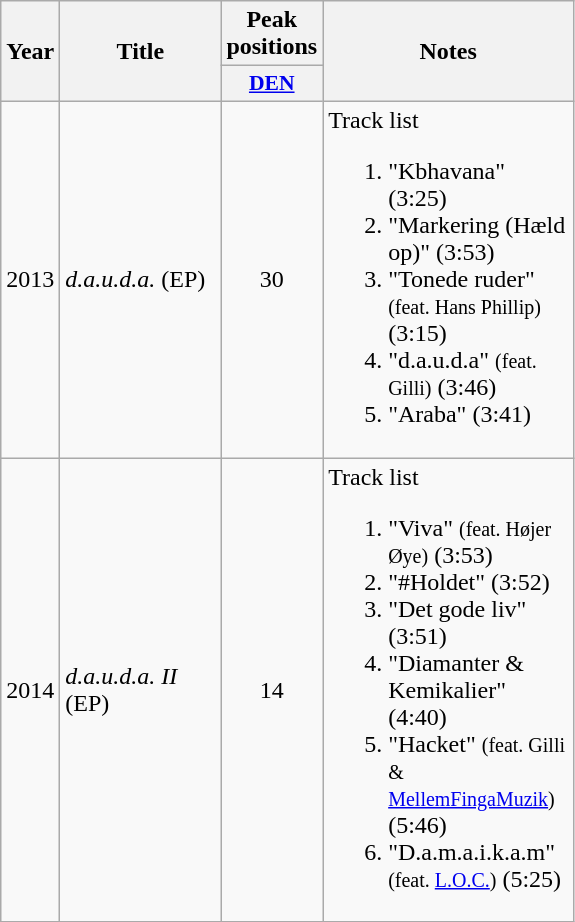<table class="wikitable">
<tr>
<th align="center" rowspan="2" width="10">Year</th>
<th align="center" rowspan="2" width="100">Title</th>
<th align="center" colspan="1" width="20">Peak positions</th>
<th align="center" rowspan="2" width="160">Notes</th>
</tr>
<tr>
<th scope="col" style="width:3em;font-size:90%;"><a href='#'>DEN</a><br></th>
</tr>
<tr>
<td style="text-align:center;">2013</td>
<td><em>d.a.u.d.a.</em> (EP)</td>
<td style="text-align:center;">30</td>
<td>Track list<br><ol><li>"Kbhavana" (3:25)</li><li>"Markering (Hæld op)" (3:53)</li><li>"Tonede ruder" <small>(feat. Hans Phillip)</small> (3:15)</li><li>"d.a.u.d.a" <small>(feat. Gilli)</small> (3:46)</li><li>"Araba" (3:41)</li></ol></td>
</tr>
<tr>
<td style="text-align:center;">2014</td>
<td><em>d.a.u.d.a. II</em> (EP)</td>
<td style="text-align:center;">14</td>
<td>Track list<br><ol><li>"Viva" <small>(feat. Højer Øye)</small> (3:53)</li><li>"#Holdet" (3:52)</li><li>"Det gode liv" (3:51)</li><li>"Diamanter & Kemikalier" (4:40)</li><li>"Hacket" <small>(feat. Gilli & <a href='#'>MellemFingaMuzik</a>)</small> (5:46)</li><li>"D.a.m.a.i.k.a.m" <small>(feat. <a href='#'>L.O.C.</a>)</small> (5:25)</li></ol></td>
</tr>
</table>
